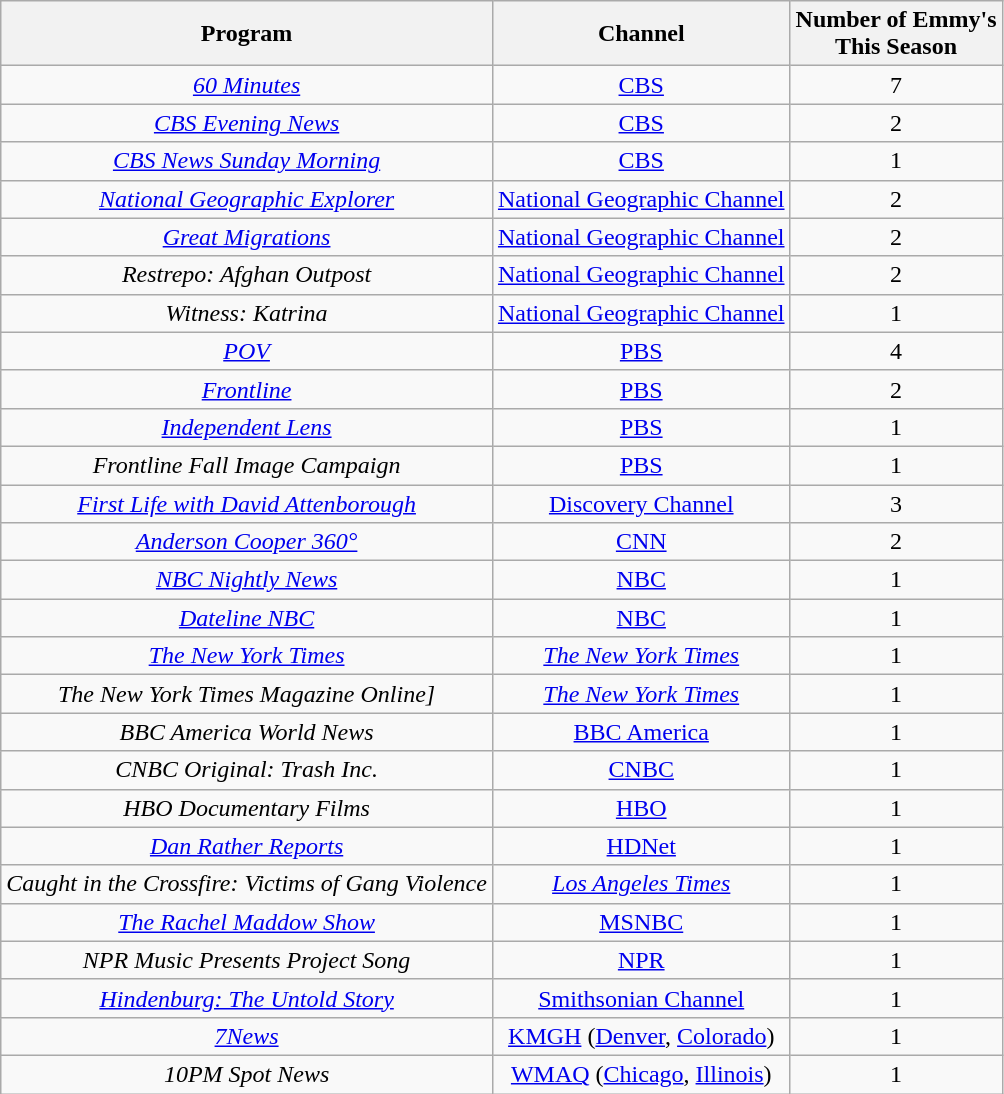<table class="sortable wikitable" style="text-align: center;">
<tr>
<th>Program</th>
<th>Channel</th>
<th>Number of Emmy's <br>This Season</th>
</tr>
<tr>
<td><em><a href='#'>60 Minutes</a></em></td>
<td><a href='#'>CBS</a></td>
<td>7</td>
</tr>
<tr>
<td><em><a href='#'>CBS Evening News</a></em></td>
<td><a href='#'>CBS</a></td>
<td>2</td>
</tr>
<tr>
<td><em><a href='#'>CBS News Sunday Morning</a></em></td>
<td><a href='#'>CBS</a></td>
<td>1</td>
</tr>
<tr>
<td><em><a href='#'>National Geographic Explorer</a></em></td>
<td><a href='#'>National Geographic Channel</a></td>
<td>2</td>
</tr>
<tr>
<td><em><a href='#'>Great Migrations</a></em></td>
<td><a href='#'>National Geographic Channel</a></td>
<td>2</td>
</tr>
<tr>
<td><em>Restrepo: Afghan Outpost</em></td>
<td><a href='#'>National Geographic Channel</a></td>
<td>2</td>
</tr>
<tr>
<td><em>Witness: Katrina</em></td>
<td><a href='#'>National Geographic Channel</a></td>
<td>1</td>
</tr>
<tr>
<td><em><a href='#'>POV</a></em></td>
<td><a href='#'>PBS</a></td>
<td>4</td>
</tr>
<tr>
<td><em><a href='#'>Frontline</a></em></td>
<td><a href='#'>PBS</a></td>
<td>2</td>
</tr>
<tr>
<td><em><a href='#'>Independent Lens</a></em></td>
<td><a href='#'>PBS</a></td>
<td>1</td>
</tr>
<tr>
<td><em>Frontline Fall Image Campaign</em></td>
<td><a href='#'>PBS</a></td>
<td>1</td>
</tr>
<tr>
<td><em><a href='#'>First Life with David Attenborough</a></em></td>
<td><a href='#'>Discovery Channel</a></td>
<td>3</td>
</tr>
<tr>
<td><em><a href='#'>Anderson Cooper 360°</a></em></td>
<td><a href='#'>CNN</a></td>
<td>2</td>
</tr>
<tr>
<td><em><a href='#'>NBC Nightly News</a></em></td>
<td><a href='#'>NBC</a></td>
<td>1</td>
</tr>
<tr>
<td><em><a href='#'>Dateline NBC</a></em></td>
<td><a href='#'>NBC</a></td>
<td>1</td>
</tr>
<tr>
<td><em><a href='#'>The New York Times</a></em></td>
<td><em><a href='#'>The New York Times</a></em></td>
<td>1</td>
</tr>
<tr>
<td><em>The New York Times Magazine Online]</em></td>
<td><em><a href='#'>The New York Times</a></em></td>
<td>1</td>
</tr>
<tr>
<td><em>BBC America World News</em></td>
<td><a href='#'>BBC America</a></td>
<td>1</td>
</tr>
<tr>
<td><em>CNBC Original: Trash Inc.</em></td>
<td><a href='#'>CNBC</a></td>
<td>1</td>
</tr>
<tr>
<td><em>HBO Documentary Films</em></td>
<td><a href='#'>HBO</a></td>
<td>1</td>
</tr>
<tr>
<td><em><a href='#'>Dan Rather Reports</a></em></td>
<td><a href='#'>HDNet</a></td>
<td>1</td>
</tr>
<tr>
<td><em>Caught in the Crossfire: Victims of Gang Violence</em></td>
<td><em><a href='#'>Los Angeles Times</a></em></td>
<td>1</td>
</tr>
<tr>
<td><em><a href='#'>The Rachel Maddow Show</a></em></td>
<td><a href='#'>MSNBC</a></td>
<td>1</td>
</tr>
<tr>
<td><em>NPR Music Presents Project Song</em></td>
<td><a href='#'>NPR</a></td>
<td>1</td>
</tr>
<tr>
<td><em><a href='#'>Hindenburg: The Untold Story</a></em></td>
<td><a href='#'>Smithsonian Channel</a></td>
<td>1</td>
</tr>
<tr>
<td><em><a href='#'>7News</a></em></td>
<td><a href='#'>KMGH</a> (<a href='#'>Denver</a>, <a href='#'>Colorado</a>)</td>
<td>1</td>
</tr>
<tr>
<td><em>10PM Spot News</em></td>
<td><a href='#'>WMAQ</a> (<a href='#'>Chicago</a>, <a href='#'>Illinois</a>)</td>
<td>1</td>
</tr>
</table>
